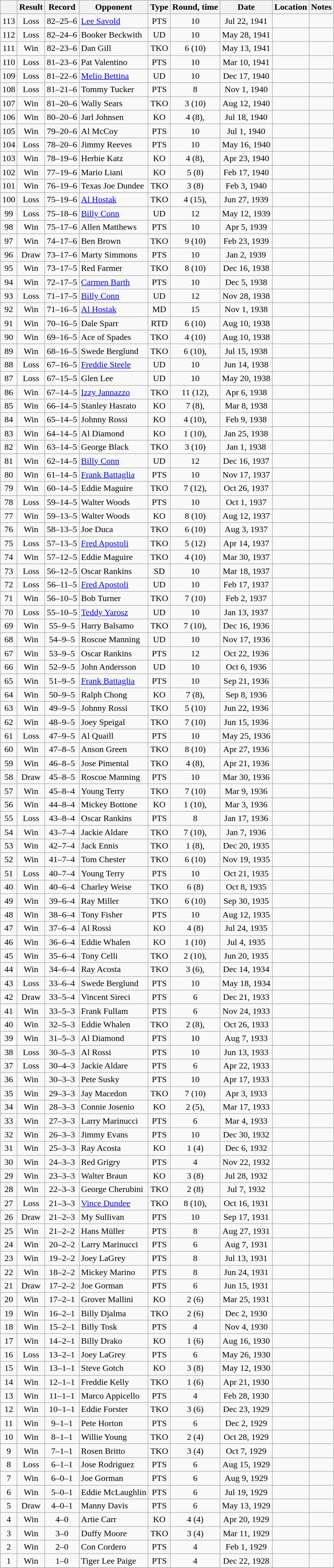<table class="wikitable" style="text-align:center">
<tr>
<th></th>
<th>Result</th>
<th>Record</th>
<th>Opponent</th>
<th>Type</th>
<th>Round, time</th>
<th>Date</th>
<th>Location</th>
<th>Notes</th>
</tr>
<tr>
<td>113</td>
<td>Loss</td>
<td>82–25–6</td>
<td align=left><a href='#'>Lee Savold</a></td>
<td>PTS</td>
<td>10</td>
<td>Jul 22, 1941</td>
<td style="text-align:left;"></td>
<td></td>
</tr>
<tr>
<td>112</td>
<td>Loss</td>
<td>82–24–6</td>
<td align=left>Booker Beckwith</td>
<td>UD</td>
<td>10</td>
<td>May 28, 1941</td>
<td style="text-align:left;"></td>
<td></td>
</tr>
<tr>
<td>111</td>
<td>Win</td>
<td>82–23–6</td>
<td align=left>Dan Gill</td>
<td>TKO</td>
<td>6 (10)</td>
<td>May 13, 1941</td>
<td style="text-align:left;"></td>
<td></td>
</tr>
<tr>
<td>110</td>
<td>Loss</td>
<td>81–23–6</td>
<td align=left>Pat Valentino</td>
<td>PTS</td>
<td>10</td>
<td>Mar 10, 1941</td>
<td style="text-align:left;"></td>
<td></td>
</tr>
<tr>
<td>109</td>
<td>Loss</td>
<td>81–22–6</td>
<td align=left><a href='#'>Melio Bettina</a></td>
<td>UD</td>
<td>10</td>
<td>Dec 17, 1940</td>
<td style="text-align:left;"></td>
<td></td>
</tr>
<tr>
<td>108</td>
<td>Loss</td>
<td>81–21–6</td>
<td align=left>Tommy Tucker</td>
<td>PTS</td>
<td>8</td>
<td>Nov 1, 1940</td>
<td style="text-align:left;"></td>
<td></td>
</tr>
<tr>
<td>107</td>
<td>Win</td>
<td>81–20–6</td>
<td align=left>Wally Sears</td>
<td>TKO</td>
<td>3 (10)</td>
<td>Aug 12, 1940</td>
<td style="text-align:left;"></td>
<td></td>
</tr>
<tr>
<td>106</td>
<td>Win</td>
<td>80–20–6</td>
<td align=left>Jarl Johnsen</td>
<td>KO</td>
<td>4 (8), </td>
<td>Jul 18, 1940</td>
<td style="text-align:left;"></td>
<td></td>
</tr>
<tr>
<td>105</td>
<td>Win</td>
<td>79–20–6</td>
<td align=left>Al McCoy</td>
<td>PTS</td>
<td>10</td>
<td>Jul 1, 1940</td>
<td style="text-align:left;"></td>
<td></td>
</tr>
<tr>
<td>104</td>
<td>Loss</td>
<td>78–20–6</td>
<td align=left>Jimmy Reeves</td>
<td>PTS</td>
<td>10</td>
<td>May 16, 1940</td>
<td style="text-align:left;"></td>
<td></td>
</tr>
<tr>
<td>103</td>
<td>Win</td>
<td>78–19–6</td>
<td align=left>Herbie Katz</td>
<td>KO</td>
<td>4 (8), </td>
<td>Apr 23, 1940</td>
<td style="text-align:left;"></td>
<td></td>
</tr>
<tr>
<td>102</td>
<td>Win</td>
<td>77–19–6</td>
<td align=left>Mario Liani</td>
<td>KO</td>
<td>5 (8)</td>
<td>Feb 17, 1940</td>
<td style="text-align:left;"></td>
<td></td>
</tr>
<tr>
<td>101</td>
<td>Win</td>
<td>76–19–6</td>
<td align=left>Texas Joe Dundee</td>
<td>TKO</td>
<td>3 (8)</td>
<td>Feb 3, 1940</td>
<td style="text-align:left;"></td>
<td></td>
</tr>
<tr>
<td>100</td>
<td>Loss</td>
<td>75–19–6</td>
<td align=left><a href='#'>Al Hostak</a></td>
<td>TKO</td>
<td>4 (15), </td>
<td>Jun 27, 1939</td>
<td style="text-align:left;"></td>
<td style="text-align:left;"></td>
</tr>
<tr>
<td>99</td>
<td>Loss</td>
<td>75–18–6</td>
<td align=left><a href='#'>Billy Conn</a></td>
<td>UD</td>
<td>12</td>
<td>May 12, 1939</td>
<td style="text-align:left;"></td>
<td></td>
</tr>
<tr>
<td>98</td>
<td>Win</td>
<td>75–17–6</td>
<td align=left>Allen Matthews</td>
<td>PTS</td>
<td>10</td>
<td>Apr 5, 1939</td>
<td style="text-align:left;"></td>
<td></td>
</tr>
<tr>
<td>97</td>
<td>Win</td>
<td>74–17–6</td>
<td align=left>Ben Brown</td>
<td>TKO</td>
<td>9 (10)</td>
<td>Feb 23, 1939</td>
<td style="text-align:left;"></td>
<td></td>
</tr>
<tr>
<td>96</td>
<td>Draw</td>
<td>73–17–6</td>
<td align=left>Marty Simmons</td>
<td>PTS</td>
<td>10</td>
<td>Jan 2, 1939</td>
<td style="text-align:left;"></td>
<td></td>
</tr>
<tr>
<td>95</td>
<td>Win</td>
<td>73–17–5</td>
<td align=left>Red Farmer</td>
<td>TKO</td>
<td>8 (10)</td>
<td>Dec 16, 1938</td>
<td style="text-align:left;"></td>
<td></td>
</tr>
<tr>
<td>94</td>
<td>Win</td>
<td>72–17–5</td>
<td align=left><a href='#'>Carmen Barth</a></td>
<td>PTS</td>
<td>10</td>
<td>Dec 5, 1938</td>
<td style="text-align:left;"></td>
<td></td>
</tr>
<tr>
<td>93</td>
<td>Loss</td>
<td>71–17–5</td>
<td align=left><a href='#'>Billy Conn</a></td>
<td>UD</td>
<td>12</td>
<td>Nov 28, 1938</td>
<td style="text-align:left;"></td>
<td></td>
</tr>
<tr>
<td>92</td>
<td>Win</td>
<td>71–16–5</td>
<td align=left><a href='#'>Al Hostak</a></td>
<td>MD</td>
<td>15</td>
<td>Nov 1, 1938</td>
<td style="text-align:left;"></td>
<td style="text-align:left;"></td>
</tr>
<tr>
<td>91</td>
<td>Win</td>
<td>70–16–5</td>
<td align=left>Dale Sparr</td>
<td>RTD</td>
<td>6 (10)</td>
<td>Aug 10, 1938</td>
<td style="text-align:left;"></td>
<td></td>
</tr>
<tr>
<td>90</td>
<td>Win</td>
<td>69–16–5</td>
<td align=left>Ace of Spades</td>
<td>TKO</td>
<td>4 (10)</td>
<td>Aug 10, 1938</td>
<td style="text-align:left;"></td>
<td></td>
</tr>
<tr>
<td>89</td>
<td>Win</td>
<td>68–16–5</td>
<td align=left>Swede Berglund</td>
<td>TKO</td>
<td>6 (10), </td>
<td>Jul 15, 1938</td>
<td style="text-align:left;"></td>
<td></td>
</tr>
<tr>
<td>88</td>
<td>Loss</td>
<td>67–16–5</td>
<td align=left><a href='#'>Freddie Steele</a></td>
<td>UD</td>
<td>10</td>
<td>Jun 14, 1938</td>
<td style="text-align:left;"></td>
<td></td>
</tr>
<tr>
<td>87</td>
<td>Loss</td>
<td>67–15–5</td>
<td align=left>Glen Lee</td>
<td>UD</td>
<td>10</td>
<td>May 20, 1938</td>
<td style="text-align:left;"></td>
<td></td>
</tr>
<tr>
<td>86</td>
<td>Win</td>
<td>67–14–5</td>
<td align=left><a href='#'>Izzy Jannazzo</a></td>
<td>TKO</td>
<td>11 (12), </td>
<td>Apr 6, 1938</td>
<td style="text-align:left;"></td>
<td></td>
</tr>
<tr>
<td>85</td>
<td>Win</td>
<td>66–14–5</td>
<td align=left>Stanley Hasrato</td>
<td>KO</td>
<td>7 (8), </td>
<td>Mar 8, 1938</td>
<td style="text-align:left;"></td>
<td></td>
</tr>
<tr>
<td>84</td>
<td>Win</td>
<td>65–14–5</td>
<td align=left>Johnny Rossi</td>
<td>KO</td>
<td>4 (10), </td>
<td>Feb 9, 1938</td>
<td style="text-align:left;"></td>
<td></td>
</tr>
<tr>
<td>83</td>
<td>Win</td>
<td>64–14–5</td>
<td align=left>Al Diamond</td>
<td>KO</td>
<td>1 (10), </td>
<td>Jan 25, 1938</td>
<td style="text-align:left;"></td>
<td></td>
</tr>
<tr>
<td>82</td>
<td>Win</td>
<td>63–14–5</td>
<td align=left>George Black</td>
<td>TKO</td>
<td>3 (10)</td>
<td>Jan 1, 1938</td>
<td style="text-align:left;"></td>
<td></td>
</tr>
<tr>
<td>81</td>
<td>Win</td>
<td>62–14–5</td>
<td align=left><a href='#'>Billy Conn</a></td>
<td>UD</td>
<td>12</td>
<td>Dec 16, 1937</td>
<td style="text-align:left;"></td>
<td></td>
</tr>
<tr>
<td>80</td>
<td>Win</td>
<td>61–14–5</td>
<td align=left><a href='#'>Frank Battaglia</a></td>
<td>PTS</td>
<td>10</td>
<td>Nov 17, 1937</td>
<td style="text-align:left;"></td>
<td></td>
</tr>
<tr>
<td>79</td>
<td>Win</td>
<td>60–14–5</td>
<td align=left>Eddie Maguire</td>
<td>TKO</td>
<td>7 (12), </td>
<td>Oct 26, 1937</td>
<td style="text-align:left;"></td>
<td></td>
</tr>
<tr>
<td>78</td>
<td>Loss</td>
<td>59–14–5</td>
<td align=left>Walter Woods</td>
<td>PTS</td>
<td>10</td>
<td>Oct 1, 1937</td>
<td style="text-align:left;"></td>
<td></td>
</tr>
<tr>
<td>77</td>
<td>Win</td>
<td>59–13–5</td>
<td align=left>Walter Woods</td>
<td>KO</td>
<td>8 (10)</td>
<td>Aug 12, 1937</td>
<td style="text-align:left;"></td>
<td></td>
</tr>
<tr>
<td>76</td>
<td>Win</td>
<td>58–13–5</td>
<td align=left>Joe Duca</td>
<td>TKO</td>
<td>6 (10)</td>
<td>Aug 3, 1937</td>
<td style="text-align:left;"></td>
<td></td>
</tr>
<tr>
<td>75</td>
<td>Loss</td>
<td>57–13–5</td>
<td align=left><a href='#'>Fred Apostoli</a></td>
<td>TKO</td>
<td>5 (12)</td>
<td>Apr 14, 1937</td>
<td style="text-align:left;"></td>
<td style="text-align:left;"></td>
</tr>
<tr>
<td>74</td>
<td>Win</td>
<td>57–12–5</td>
<td align=left>Eddie Maguire</td>
<td>TKO</td>
<td>4 (10)</td>
<td>Mar 30, 1937</td>
<td style="text-align:left;"></td>
<td></td>
</tr>
<tr>
<td>73</td>
<td>Loss</td>
<td>56–12–5</td>
<td align=left>Oscar Rankins</td>
<td>SD</td>
<td>10</td>
<td>Mar 18, 1937</td>
<td style="text-align:left;"></td>
<td></td>
</tr>
<tr>
<td>72</td>
<td>Loss</td>
<td>56–11–5</td>
<td align=left><a href='#'>Fred Apostoli</a></td>
<td>UD</td>
<td>10</td>
<td>Feb 17, 1937</td>
<td style="text-align:left;"></td>
<td></td>
</tr>
<tr>
<td>71</td>
<td>Win</td>
<td>56–10–5</td>
<td align=left>Bob Turner</td>
<td>TKO</td>
<td>7 (10)</td>
<td>Feb 2, 1937</td>
<td style="text-align:left;"></td>
<td style="text-align:left;"></td>
</tr>
<tr>
<td>70</td>
<td>Loss</td>
<td>55–10–5</td>
<td align=left><a href='#'>Teddy Yarosz</a></td>
<td>UD</td>
<td>10</td>
<td>Jan 13, 1937</td>
<td style="text-align:left;"></td>
<td></td>
</tr>
<tr>
<td>69</td>
<td>Win</td>
<td>55–9–5</td>
<td align=left>Harry Balsamo</td>
<td>TKO</td>
<td>7 (10), </td>
<td>Dec 16, 1936</td>
<td style="text-align:left;"></td>
<td></td>
</tr>
<tr>
<td>68</td>
<td>Win</td>
<td>54–9–5</td>
<td align=left>Roscoe Manning</td>
<td>UD</td>
<td>10</td>
<td>Nov 17, 1936</td>
<td style="text-align:left;"></td>
<td></td>
</tr>
<tr>
<td>67</td>
<td>Win</td>
<td>53–9–5</td>
<td align=left>Oscar Rankins</td>
<td>PTS</td>
<td>12</td>
<td>Oct 22, 1936</td>
<td style="text-align:left;"></td>
<td></td>
</tr>
<tr>
<td>66</td>
<td>Win</td>
<td>52–9–5</td>
<td align=left>John Andersson</td>
<td>UD</td>
<td>10</td>
<td>Oct 6, 1936</td>
<td style="text-align:left;"></td>
<td></td>
</tr>
<tr>
<td>65</td>
<td>Win</td>
<td>51–9–5</td>
<td align=left><a href='#'>Frank Battaglia</a></td>
<td>PTS</td>
<td>10</td>
<td>Sep 21, 1936</td>
<td style="text-align:left;"></td>
<td></td>
</tr>
<tr>
<td>64</td>
<td>Win</td>
<td>50–9–5</td>
<td align=left>Ralph Chong</td>
<td>KO</td>
<td>7 (8), </td>
<td>Sep 8, 1936</td>
<td style="text-align:left;"></td>
<td></td>
</tr>
<tr>
<td>63</td>
<td>Win</td>
<td>49–9–5</td>
<td align=left>Johnny Rossi</td>
<td>TKO</td>
<td>5 (10)</td>
<td>Jun 22, 1936</td>
<td style="text-align:left;"></td>
<td style="text-align:left;"></td>
</tr>
<tr>
<td>62</td>
<td>Win</td>
<td>48–9–5</td>
<td align=left>Joey Speigal</td>
<td>TKO</td>
<td>7 (10)</td>
<td>Jun 15, 1936</td>
<td style="text-align:left;"></td>
<td></td>
</tr>
<tr>
<td>61</td>
<td>Loss</td>
<td>47–9–5</td>
<td align=left>Al Quaill</td>
<td>PTS</td>
<td>10</td>
<td>May 25, 1936</td>
<td style="text-align:left;"></td>
<td></td>
</tr>
<tr>
<td>60</td>
<td>Win</td>
<td>47–8–5</td>
<td align=left>Anson Green</td>
<td>TKO</td>
<td>8 (10)</td>
<td>Apr 27, 1936</td>
<td style="text-align:left;"></td>
<td></td>
</tr>
<tr>
<td>59</td>
<td>Win</td>
<td>46–8–5</td>
<td align=left>Jose Pimental</td>
<td>TKO</td>
<td>4 (8), </td>
<td>Apr 21, 1936</td>
<td style="text-align:left;"></td>
<td style="text-align:left;"></td>
</tr>
<tr>
<td>58</td>
<td>Draw</td>
<td>45–8–5</td>
<td align=left>Roscoe Manning</td>
<td>PTS</td>
<td>10</td>
<td>Mar 30, 1936</td>
<td style="text-align:left;"></td>
<td></td>
</tr>
<tr>
<td>57</td>
<td>Win</td>
<td>45–8–4</td>
<td align=left>Young Terry</td>
<td>TKO</td>
<td>7 (10)</td>
<td>Mar 9, 1936</td>
<td style="text-align:left;"></td>
<td></td>
</tr>
<tr>
<td>56</td>
<td>Win</td>
<td>44–8–4</td>
<td align=left>Mickey Bottone</td>
<td>KO</td>
<td>1 (10), </td>
<td>Mar 3, 1936</td>
<td style="text-align:left;"></td>
<td></td>
</tr>
<tr>
<td>55</td>
<td>Loss</td>
<td>43–8–4</td>
<td align=left>Oscar Rankins</td>
<td>PTS</td>
<td>8</td>
<td>Jan 17, 1936</td>
<td style="text-align:left;"></td>
<td></td>
</tr>
<tr>
<td>54</td>
<td>Win</td>
<td>43–7–4</td>
<td align=left>Jackie Aldare</td>
<td>TKO</td>
<td>7 (10), </td>
<td>Jan 7, 1936</td>
<td style="text-align:left;"></td>
<td></td>
</tr>
<tr>
<td>53</td>
<td>Win</td>
<td>42–7–4</td>
<td align=left>Jack Ennis</td>
<td>TKO</td>
<td>1 (8), </td>
<td>Dec 20, 1935</td>
<td style="text-align:left;"></td>
<td></td>
</tr>
<tr>
<td>52</td>
<td>Win</td>
<td>41–7–4</td>
<td align=left>Tom Chester</td>
<td>TKO</td>
<td>6 (10)</td>
<td>Nov 19, 1935</td>
<td style="text-align:left;"></td>
<td></td>
</tr>
<tr>
<td>51</td>
<td>Loss</td>
<td>40–7–4</td>
<td align=left>Young Terry</td>
<td>PTS</td>
<td>10</td>
<td>Oct 21, 1935</td>
<td style="text-align:left;"></td>
<td></td>
</tr>
<tr>
<td>40</td>
<td>Win</td>
<td>40–6–4</td>
<td align=left>Charley Weise</td>
<td>TKO</td>
<td>6 (8)</td>
<td>Oct 8, 1935</td>
<td style="text-align:left;"></td>
<td></td>
</tr>
<tr>
<td>49</td>
<td>Win</td>
<td>39–6–4</td>
<td align=left>Ray Miller</td>
<td>TKO</td>
<td>6 (10)</td>
<td>Sep 30, 1935</td>
<td style="text-align:left;"></td>
<td></td>
</tr>
<tr>
<td>48</td>
<td>Win</td>
<td>38–6–4</td>
<td align=left>Tony Fisher</td>
<td>PTS</td>
<td>10</td>
<td>Aug 12, 1935</td>
<td style="text-align:left;"></td>
<td></td>
</tr>
<tr>
<td>47</td>
<td>Win</td>
<td>37–6–4</td>
<td align=left>Al Rossi</td>
<td>KO</td>
<td>4 (8)</td>
<td>Jul 24, 1935</td>
<td style="text-align:left;"></td>
<td></td>
</tr>
<tr>
<td>46</td>
<td>Win</td>
<td>36–6–4</td>
<td align=left>Eddie Whalen</td>
<td>KO</td>
<td>1 (10)</td>
<td>Jul 4, 1935</td>
<td style="text-align:left;"></td>
<td></td>
</tr>
<tr>
<td>45</td>
<td>Win</td>
<td>35–6–4</td>
<td align=left>Tony Celli</td>
<td>TKO</td>
<td>2 (10), </td>
<td>Jun 20, 1935</td>
<td style="text-align:left;"></td>
<td></td>
</tr>
<tr>
<td>44</td>
<td>Win</td>
<td>34–6–4</td>
<td align=left>Ray Acosta</td>
<td>TKO</td>
<td>3 (6), </td>
<td>Dec 14, 1934</td>
<td style="text-align:left;"></td>
<td></td>
</tr>
<tr>
<td>43</td>
<td>Loss</td>
<td>33–6–4</td>
<td align=left>Swede Berglund</td>
<td>PTS</td>
<td>10</td>
<td>May 18, 1934</td>
<td style="text-align:left;"></td>
<td></td>
</tr>
<tr>
<td>42</td>
<td>Draw</td>
<td>33–5–4</td>
<td align=left>Vincent Sireci</td>
<td>PTS</td>
<td>6</td>
<td>Dec 21, 1933</td>
<td style="text-align:left;"></td>
<td></td>
</tr>
<tr>
<td>41</td>
<td>Win</td>
<td>33–5–3</td>
<td align=left>Frank Fullam</td>
<td>PTS</td>
<td>6</td>
<td>Nov 24, 1933</td>
<td style="text-align:left;"></td>
<td></td>
</tr>
<tr>
<td>40</td>
<td>Win</td>
<td>32–5–3</td>
<td align=left>Eddie Whalen</td>
<td>TKO</td>
<td>2 (8), </td>
<td>Oct 26, 1933</td>
<td style="text-align:left;"></td>
<td></td>
</tr>
<tr>
<td>39</td>
<td>Win</td>
<td>31–5–3</td>
<td align=left>Al Diamond</td>
<td>PTS</td>
<td>10</td>
<td>Aug 7, 1933</td>
<td style="text-align:left;"></td>
<td></td>
</tr>
<tr>
<td>38</td>
<td>Loss</td>
<td>30–5–3</td>
<td align=left>Al Rossi</td>
<td>PTS</td>
<td>10</td>
<td>Jun 13, 1933</td>
<td style="text-align:left;"></td>
<td></td>
</tr>
<tr>
<td>37</td>
<td>Loss</td>
<td>30–4–3</td>
<td align=left>Jackie Aldare</td>
<td>PTS</td>
<td>6</td>
<td>Apr 22, 1933</td>
<td style="text-align:left;"></td>
<td></td>
</tr>
<tr>
<td>36</td>
<td>Win</td>
<td>30–3–3</td>
<td align=left>Pete Susky</td>
<td>PTS</td>
<td>10</td>
<td>Apr 17, 1933</td>
<td style="text-align:left;"></td>
<td></td>
</tr>
<tr>
<td>35</td>
<td>Win</td>
<td>29–3–3</td>
<td align=left>Jay Macedon</td>
<td>TKO</td>
<td>7 (10)</td>
<td>Apr 3, 1933</td>
<td style="text-align:left;"></td>
<td></td>
</tr>
<tr>
<td>34</td>
<td>Win</td>
<td>28–3–3</td>
<td align=left>Connie Josenio</td>
<td>KO</td>
<td>2 (5), </td>
<td>Mar 17, 1933</td>
<td style="text-align:left;"></td>
<td></td>
</tr>
<tr>
<td>33</td>
<td>Win</td>
<td>27–3–3</td>
<td align=left>Larry Marinucci</td>
<td>PTS</td>
<td>6</td>
<td>Mar 4, 1933</td>
<td style="text-align:left;"></td>
<td></td>
</tr>
<tr>
<td>32</td>
<td>Win</td>
<td>26–3–3</td>
<td align=left>Jimmy Evans</td>
<td>PTS</td>
<td>10</td>
<td>Dec 30, 1932</td>
<td style="text-align:left;"></td>
<td></td>
</tr>
<tr>
<td>31</td>
<td>Win</td>
<td>25–3–3</td>
<td align=left>Ray Acosta</td>
<td>KO</td>
<td>1 (4)</td>
<td>Dec 6, 1932</td>
<td style="text-align:left;"></td>
<td></td>
</tr>
<tr>
<td>30</td>
<td>Win</td>
<td>24–3–3</td>
<td align=left>Red Grigry</td>
<td>PTS</td>
<td>4</td>
<td>Nov 22, 1932</td>
<td style="text-align:left;"></td>
<td></td>
</tr>
<tr>
<td>29</td>
<td>Win</td>
<td>23–3–3</td>
<td align=left>Walter Braun</td>
<td>KO</td>
<td>3 (8)</td>
<td>Jul 28, 1932</td>
<td style="text-align:left;"></td>
<td></td>
</tr>
<tr>
<td>28</td>
<td>Win</td>
<td>22–3–3</td>
<td align=left>George Cherubini</td>
<td>TKO</td>
<td>2 (8)</td>
<td>Jul 7, 1932</td>
<td style="text-align:left;"></td>
<td></td>
</tr>
<tr>
<td>27</td>
<td>Loss</td>
<td>21–3–3</td>
<td align=left><a href='#'>Vince Dundee</a></td>
<td>TKO</td>
<td>8 (10), </td>
<td>Oct 16, 1931</td>
<td style="text-align:left;"></td>
<td style="text-align:left;"></td>
</tr>
<tr>
<td>26</td>
<td>Draw</td>
<td>21–2–3</td>
<td align=left>My Sullivan</td>
<td>PTS</td>
<td>10</td>
<td>Sep 17, 1931</td>
<td style="text-align:left;"></td>
<td></td>
</tr>
<tr>
<td>25</td>
<td>Win</td>
<td>21–2–2</td>
<td align=left>Hans Müller</td>
<td>PTS</td>
<td>8</td>
<td>Aug 27, 1931</td>
<td style="text-align:left;"></td>
<td></td>
</tr>
<tr>
<td>24</td>
<td>Win</td>
<td>20–2–2</td>
<td align=left>Larry Marinucci</td>
<td>PTS</td>
<td>6</td>
<td>Aug 7, 1931</td>
<td style="text-align:left;"></td>
<td></td>
</tr>
<tr>
<td>23</td>
<td>Win</td>
<td>19–2–2</td>
<td align=left>Joey LaGrey</td>
<td>PTS</td>
<td>8</td>
<td>Jul 13, 1931</td>
<td style="text-align:left;"></td>
<td></td>
</tr>
<tr>
<td>22</td>
<td>Win</td>
<td>18–2–2</td>
<td align=left>Mickey Marino</td>
<td>PTS</td>
<td>8</td>
<td>Jun 24, 1931</td>
<td style="text-align:left;"></td>
<td></td>
</tr>
<tr>
<td>21</td>
<td>Draw</td>
<td>17–2–2</td>
<td align=left>Joe Gorman</td>
<td>PTS</td>
<td>6</td>
<td>Jun 15, 1931</td>
<td style="text-align:left;"></td>
<td></td>
</tr>
<tr>
<td>20</td>
<td>Win</td>
<td>17–2–1</td>
<td align=left>Grover Mallini</td>
<td>KO</td>
<td>2 (6)</td>
<td>Mar 25, 1931</td>
<td style="text-align:left;"></td>
<td></td>
</tr>
<tr>
<td>19</td>
<td>Win</td>
<td>16–2–1</td>
<td align=left>Billy Djalma</td>
<td>TKO</td>
<td>2 (6)</td>
<td>Dec 2, 1930</td>
<td style="text-align:left;"></td>
<td></td>
</tr>
<tr>
<td>18</td>
<td>Win</td>
<td>15–2–1</td>
<td align=left>Billy Tosk</td>
<td>PTS</td>
<td>4</td>
<td>Nov 4, 1930</td>
<td style="text-align:left;"></td>
<td></td>
</tr>
<tr>
<td>17</td>
<td>Win</td>
<td>14–2–1</td>
<td align=left>Billy Drako</td>
<td>KO</td>
<td>1 (6)</td>
<td>Aug 16, 1930</td>
<td style="text-align:left;"></td>
<td></td>
</tr>
<tr>
<td>16</td>
<td>Loss</td>
<td>13–2–1</td>
<td align=left>Joey LaGrey</td>
<td>PTS</td>
<td>6</td>
<td>May 26, 1930</td>
<td style="text-align:left;"></td>
<td></td>
</tr>
<tr>
<td>15</td>
<td>Win</td>
<td>13–1–1</td>
<td align=left>Steve Gotch</td>
<td>KO</td>
<td>3 (8)</td>
<td>May 12, 1930</td>
<td style="text-align:left;"></td>
<td></td>
</tr>
<tr>
<td>14</td>
<td>Win</td>
<td>12–1–1</td>
<td align=left>Freddie Kelly</td>
<td>TKO</td>
<td>1 (6)</td>
<td>Apr 21, 1930</td>
<td style="text-align:left;"></td>
<td></td>
</tr>
<tr>
<td>13</td>
<td>Win</td>
<td>11–1–1</td>
<td align=left>Marco Appicello</td>
<td>PTS</td>
<td>4</td>
<td>Feb 28, 1930</td>
<td style="text-align:left;"></td>
<td></td>
</tr>
<tr>
<td>12</td>
<td>Win</td>
<td>10–1–1</td>
<td align=left>Eddie Forster</td>
<td>TKO</td>
<td>3 (6)</td>
<td>Dec 23, 1929</td>
<td style="text-align:left;"></td>
<td></td>
</tr>
<tr>
<td>11</td>
<td>Win</td>
<td>9–1–1</td>
<td align=left>Pete Horton</td>
<td>PTS</td>
<td>6</td>
<td>Dec 2, 1929</td>
<td style="text-align:left;"></td>
<td></td>
</tr>
<tr>
<td>10</td>
<td>Win</td>
<td>8–1–1</td>
<td align=left>Willie Young</td>
<td>TKO</td>
<td>2 (4)</td>
<td>Oct 28, 1929</td>
<td style="text-align:left;"></td>
<td></td>
</tr>
<tr>
<td>9</td>
<td>Win</td>
<td>7–1–1</td>
<td align=left>Rosen Britto</td>
<td>TKO</td>
<td>3 (4)</td>
<td>Oct 7, 1929</td>
<td style="text-align:left;"></td>
<td></td>
</tr>
<tr>
<td>8</td>
<td>Loss</td>
<td>6–1–1</td>
<td align=left>Jose Rodriguez</td>
<td>PTS</td>
<td>6</td>
<td>Aug 15, 1929</td>
<td style="text-align:left;"></td>
<td></td>
</tr>
<tr>
<td>7</td>
<td>Win</td>
<td>6–0–1</td>
<td align=left>Joe Gorman</td>
<td>PTS</td>
<td>6</td>
<td>Aug 9, 1929</td>
<td style="text-align:left;"></td>
<td></td>
</tr>
<tr>
<td>6</td>
<td>Win</td>
<td>5–0–1</td>
<td align=left>Eddie McLaughlin</td>
<td>PTS</td>
<td>6</td>
<td>Jul 19, 1929</td>
<td style="text-align:left;"></td>
<td></td>
</tr>
<tr>
<td>5</td>
<td>Draw</td>
<td>4–0–1</td>
<td align=left>Manny Davis</td>
<td>PTS</td>
<td>6</td>
<td>May 13, 1929</td>
<td style="text-align:left;"></td>
<td></td>
</tr>
<tr>
<td>4</td>
<td>Win</td>
<td>4–0</td>
<td align=left>Artie Carr</td>
<td>KO</td>
<td>4 (4)</td>
<td>Apr 20, 1929</td>
<td style="text-align:left;"></td>
<td></td>
</tr>
<tr>
<td>3</td>
<td>Win</td>
<td>3–0</td>
<td align=left>Duffy Moore</td>
<td>TKO</td>
<td>3 (4)</td>
<td>Mar 11, 1929</td>
<td style="text-align:left;"></td>
<td></td>
</tr>
<tr>
<td>2</td>
<td>Win</td>
<td>2–0</td>
<td align=left>Con Cordero</td>
<td>PTS</td>
<td>4</td>
<td>Feb 1, 1929</td>
<td style="text-align:left;"></td>
<td></td>
</tr>
<tr>
<td>1</td>
<td>Win</td>
<td>1–0</td>
<td align=left>Tiger Lee Paige</td>
<td>PTS</td>
<td>4</td>
<td>Dec 22, 1928</td>
<td style="text-align:left;"></td>
<td></td>
</tr>
<tr>
</tr>
</table>
